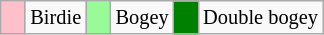<table class="wikitable" span = 50 style="font-size:85%">
<tr>
<td style="background: Pink;" width=10></td>
<td>Birdie</td>
<td style="background: PaleGreen;" width=10></td>
<td>Bogey</td>
<td style="background: Green;" width=10></td>
<td>Double bogey</td>
</tr>
</table>
